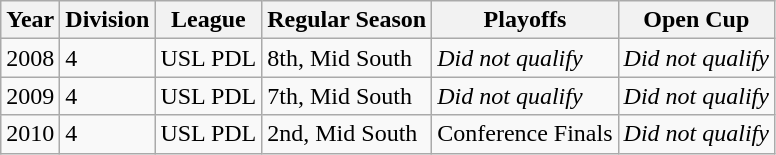<table class="wikitable">
<tr>
<th>Year</th>
<th>Division</th>
<th>League</th>
<th>Regular Season</th>
<th>Playoffs</th>
<th>Open Cup</th>
</tr>
<tr>
<td>2008</td>
<td>4</td>
<td>USL PDL</td>
<td>8th, Mid South</td>
<td><em>Did not qualify</em></td>
<td><em>Did not qualify</em></td>
</tr>
<tr>
<td>2009</td>
<td>4</td>
<td>USL PDL</td>
<td>7th, Mid South</td>
<td><em>Did not qualify</em></td>
<td><em>Did not qualify</em></td>
</tr>
<tr>
<td>2010</td>
<td>4</td>
<td>USL PDL</td>
<td>2nd, Mid South</td>
<td>Conference Finals</td>
<td><em>Did not qualify</em></td>
</tr>
</table>
